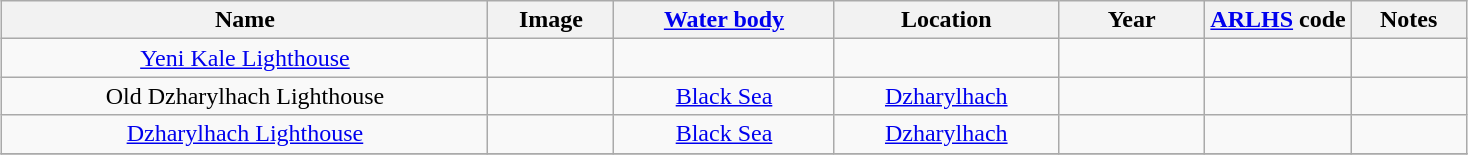<table class="wikitable sortable" style="margin:auto;text-align:center">
<tr>
<th>Name</th>
<th class="unsortable">Image</th>
<th><a href='#'>Water body</a></th>
<th>Location</th>
<th width=10%>Year</th>
<th width=10%><a href='#'>ARLHS</a> code</th>
<th>Notes</th>
</tr>
<tr>
<td><a href='#'>Yeni Kale Lighthouse</a></td>
<td></td>
<td></td>
<td></td>
<td></td>
<td></td>
<td></td>
</tr>
<tr>
<td>Old Dzharylhach Lighthouse</td>
<td></td>
<td><a href='#'>Black Sea</a></td>
<td><a href='#'>Dzharylhach</a></td>
<td></td>
<td></td>
<td></td>
</tr>
<tr>
<td><a href='#'>Dzharylhach Lighthouse</a></td>
<td></td>
<td><a href='#'>Black Sea</a></td>
<td><a href='#'>Dzharylhach</a></td>
<td></td>
<td></td>
<td></td>
</tr>
<tr>
</tr>
</table>
